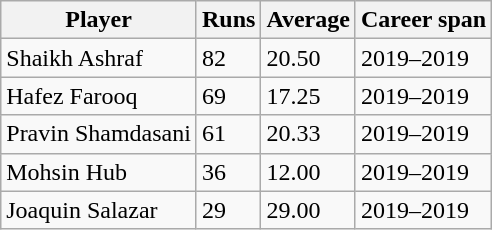<table class="wikitable">
<tr>
<th>Player</th>
<th>Runs</th>
<th>Average</th>
<th>Career span</th>
</tr>
<tr>
<td>Shaikh Ashraf</td>
<td>82</td>
<td>20.50</td>
<td>2019–2019</td>
</tr>
<tr>
<td>Hafez Farooq</td>
<td>69</td>
<td>17.25</td>
<td>2019–2019</td>
</tr>
<tr>
<td>Pravin Shamdasani</td>
<td>61</td>
<td>20.33</td>
<td>2019–2019</td>
</tr>
<tr>
<td>Mohsin Hub</td>
<td>36</td>
<td>12.00</td>
<td>2019–2019</td>
</tr>
<tr>
<td>Joaquin Salazar</td>
<td>29</td>
<td>29.00</td>
<td>2019–2019</td>
</tr>
</table>
